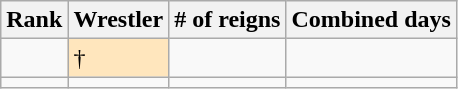<table class="wikitable sortable">
<tr>
<th>Rank </th>
<th>Wrestler</th>
<th># of reigns</th>
<th>Combined days</th>
</tr>
<tr>
<td></td>
<td style="background-color:#FFE6BD">†</td>
<td></td>
<td></td>
</tr>
<tr>
<td></td>
<td></td>
<td></td>
<td></td>
</tr>
</table>
